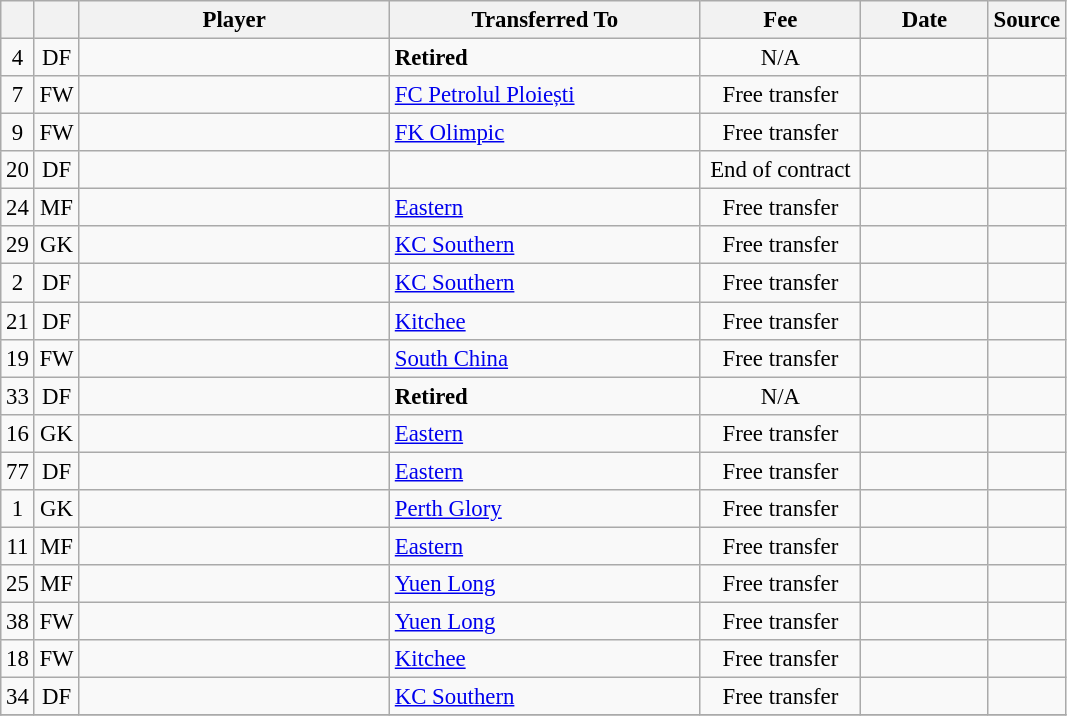<table class="wikitable plainrowheaders sortable" style="font-size:95%">
<tr>
<th></th>
<th></th>
<th scope="col" style="width:200px;"><strong>Player</strong></th>
<th scope="col" style="width:200px;"><strong>Transferred To</strong></th>
<th scope="col" style="width:100px;"><strong>Fee</strong></th>
<th scope="col" style="width:78px;"><strong>Date</strong></th>
<th><strong>Source</strong></th>
</tr>
<tr>
<td align=center>4</td>
<td align=center>DF</td>
<td></td>
<td> <strong>Retired</strong></td>
<td align=center>N/A</td>
<td></td>
<td></td>
</tr>
<tr>
<td align=center>7</td>
<td align=center>FW</td>
<td></td>
<td> <a href='#'>FC Petrolul Ploiești</a></td>
<td align=center>Free transfer</td>
<td></td>
<td></td>
</tr>
<tr>
<td align=center>9</td>
<td align=center>FW</td>
<td></td>
<td> <a href='#'>FK Olimpic</a></td>
<td align=center>Free transfer</td>
<td></td>
<td></td>
</tr>
<tr>
<td align=center>20</td>
<td align=center>DF</td>
<td></td>
<td></td>
<td align=center>End of contract</td>
<td></td>
<td></td>
</tr>
<tr>
<td align=center>24</td>
<td align=center>MF</td>
<td></td>
<td> <a href='#'>Eastern</a></td>
<td align=center>Free transfer</td>
<td></td>
<td></td>
</tr>
<tr>
<td align=center>29</td>
<td align=center>GK</td>
<td></td>
<td> <a href='#'>KC Southern</a></td>
<td align=center>Free transfer</td>
<td></td>
<td></td>
</tr>
<tr>
<td align=center>2</td>
<td align=center>DF</td>
<td></td>
<td> <a href='#'>KC Southern</a></td>
<td align=center>Free transfer</td>
<td></td>
<td></td>
</tr>
<tr>
<td align=center>21</td>
<td align=center>DF</td>
<td></td>
<td> <a href='#'>Kitchee</a></td>
<td align=center>Free transfer</td>
<td></td>
<td></td>
</tr>
<tr>
<td align=center>19</td>
<td align=center>FW</td>
<td></td>
<td> <a href='#'>South China</a></td>
<td align=center>Free transfer</td>
<td></td>
<td></td>
</tr>
<tr>
<td align=center>33</td>
<td align=center>DF</td>
<td></td>
<td> <strong>Retired</strong></td>
<td align=center>N/A</td>
<td></td>
<td></td>
</tr>
<tr>
<td align=center>16</td>
<td align=center>GK</td>
<td></td>
<td> <a href='#'>Eastern</a></td>
<td align=center>Free transfer</td>
<td></td>
<td></td>
</tr>
<tr>
<td align=center>77</td>
<td align=center>DF</td>
<td></td>
<td> <a href='#'>Eastern</a></td>
<td align=center>Free transfer</td>
<td></td>
<td></td>
</tr>
<tr>
<td align=center>1</td>
<td align=center>GK</td>
<td></td>
<td> <a href='#'>Perth Glory</a></td>
<td align=center>Free transfer</td>
<td></td>
<td></td>
</tr>
<tr>
<td align=center>11</td>
<td align=center>MF</td>
<td></td>
<td> <a href='#'>Eastern</a></td>
<td align=center>Free transfer</td>
<td></td>
<td></td>
</tr>
<tr>
<td align=center>25</td>
<td align=center>MF</td>
<td></td>
<td> <a href='#'>Yuen Long</a></td>
<td align=center>Free transfer</td>
<td></td>
<td></td>
</tr>
<tr>
<td align=center>38</td>
<td align=center>FW</td>
<td></td>
<td> <a href='#'>Yuen Long</a></td>
<td align=center>Free transfer</td>
<td></td>
<td></td>
</tr>
<tr>
<td align=center>18</td>
<td align=center>FW</td>
<td></td>
<td> <a href='#'>Kitchee</a></td>
<td align=center>Free transfer</td>
<td></td>
<td></td>
</tr>
<tr>
<td align=center>34</td>
<td align=center>DF</td>
<td></td>
<td> <a href='#'>KC Southern</a></td>
<td align=center>Free transfer</td>
<td></td>
<td></td>
</tr>
<tr>
</tr>
</table>
